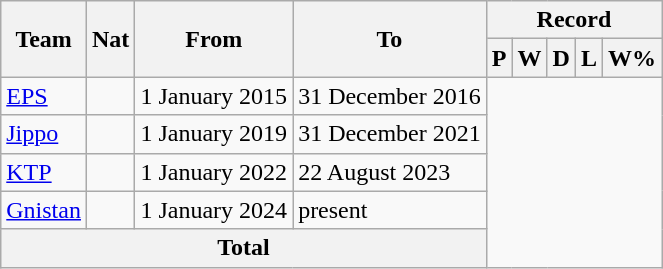<table class="wikitable" style="text-align:center">
<tr>
<th rowspan="2">Team</th>
<th rowspan="2">Nat</th>
<th rowspan="2">From</th>
<th rowspan="2">To</th>
<th colspan="8">Record</th>
</tr>
<tr>
<th>P</th>
<th>W</th>
<th>D</th>
<th>L</th>
<th>W%</th>
</tr>
<tr>
<td align=left><a href='#'>EPS</a></td>
<td></td>
<td align=left>1 January 2015</td>
<td align=left>31 December 2016<br></td>
</tr>
<tr>
<td align=left><a href='#'>Jippo</a></td>
<td></td>
<td align=left>1 January 2019</td>
<td align=left>31 December 2021<br></td>
</tr>
<tr>
<td align=left><a href='#'>KTP</a></td>
<td></td>
<td align=left>1 January 2022</td>
<td align=left>22 August 2023<br></td>
</tr>
<tr>
<td align=left><a href='#'>Gnistan</a></td>
<td></td>
<td align=left>1 January 2024</td>
<td align=left>present<br></td>
</tr>
<tr>
<th colspan="4">Total<br></th>
</tr>
</table>
